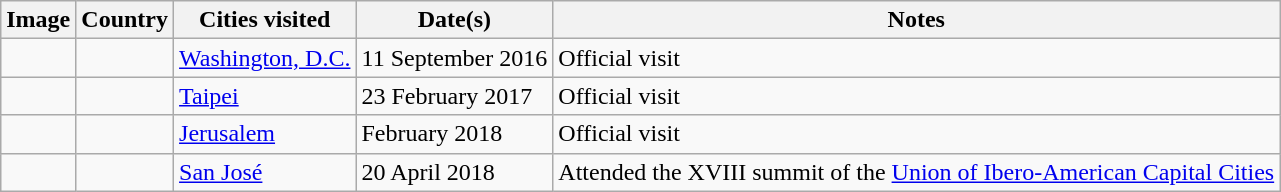<table class="wikitable">
<tr>
<th>Image</th>
<th>Country</th>
<th>Cities visited</th>
<th>Date(s)</th>
<th>Notes</th>
</tr>
<tr>
<td></td>
<td></td>
<td><a href='#'>Washington, D.C.</a></td>
<td>11 September 2016</td>
<td>Official visit</td>
</tr>
<tr>
<td></td>
<td></td>
<td><a href='#'>Taipei</a></td>
<td>23 February 2017</td>
<td>Official visit</td>
</tr>
<tr>
<td></td>
<td></td>
<td><a href='#'>Jerusalem</a></td>
<td>February 2018</td>
<td>Official visit</td>
</tr>
<tr>
<td></td>
<td></td>
<td><a href='#'>San José</a></td>
<td>20 April 2018</td>
<td>Attended the XVIII summit of the <a href='#'>Union of Ibero-American Capital Cities</a></td>
</tr>
</table>
